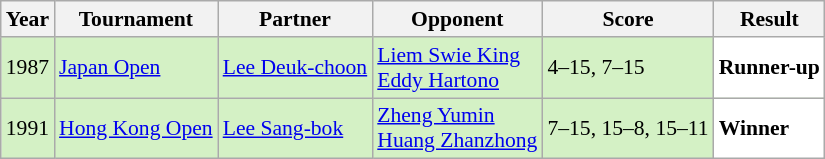<table class="sortable wikitable" style="font-size: 90%;">
<tr>
<th>Year</th>
<th>Tournament</th>
<th>Partner</th>
<th>Opponent</th>
<th>Score</th>
<th>Result</th>
</tr>
<tr style="background:#D4F1C5">
<td align="center">1987</td>
<td><a href='#'>Japan Open</a></td>
<td> <a href='#'>Lee Deuk-choon</a></td>
<td> <a href='#'>Liem Swie King</a><br> <a href='#'>Eddy Hartono</a></td>
<td>4–15, 7–15</td>
<td style="text-align:left; background:white"> <strong>Runner-up</strong></td>
</tr>
<tr style="background:#D4F1C5">
<td align="center">1991</td>
<td><a href='#'>Hong Kong Open</a></td>
<td> <a href='#'>Lee Sang-bok</a></td>
<td> <a href='#'>Zheng Yumin</a><br> <a href='#'>Huang Zhanzhong</a></td>
<td>7–15, 15–8, 15–11</td>
<td style="text-align:left; background:white"> <strong>Winner</strong></td>
</tr>
</table>
